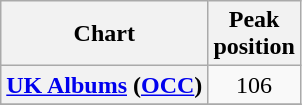<table class="wikitable sortable plainrowheaders" style="text-align:center;">
<tr>
<th scope="col">Chart</th>
<th scope="col">Peak<br>position</th>
</tr>
<tr>
<th scope="row"><a href='#'>UK Albums</a> (<a href='#'>OCC</a>)</th>
<td>106</td>
</tr>
<tr>
</tr>
</table>
